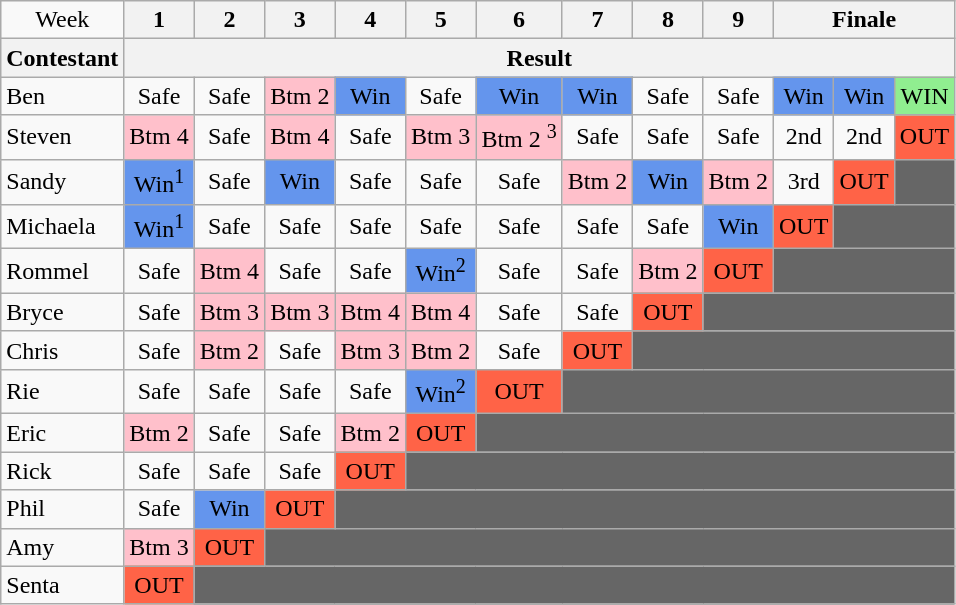<table class="wikitable">
<tr>
<td align="center">Week</td>
<th>1</th>
<th>2</th>
<th>3</th>
<th>4</th>
<th>5</th>
<th>6</th>
<th>7</th>
<th>8</th>
<th>9</th>
<th colspan="3">Finale</th>
</tr>
<tr>
<th>Contestant</th>
<th colspan="12" align="center">Result</th>
</tr>
<tr>
<td>Ben</td>
<td align="center">Safe</td>
<td align="center">Safe</td>
<td align="center" bgcolor="pink">Btm 2</td>
<td align="center" bgcolor="cornflowerblue">Win</td>
<td align="center">Safe</td>
<td align="center" bgcolor="cornflowerblue">Win</td>
<td align="center" bgcolor="cornflowerblue">Win</td>
<td align="center">Safe</td>
<td align="center">Safe</td>
<td align="center" bgcolor="cornflowerblue">Win</td>
<td align="center" bgcolor="cornflowerblue">Win</td>
<td align="center" bgcolor="lightgreen">WIN</td>
</tr>
<tr>
<td>Steven</td>
<td align="center" bgcolor="pink">Btm 4</td>
<td align="center">Safe</td>
<td align="center" bgcolor="pink">Btm 4</td>
<td align="center">Safe</td>
<td align="center" bgcolor="pink">Btm 3</td>
<td align="center" bgcolor="pink">Btm 2 <sup>3</sup></td>
<td align="center">Safe</td>
<td align="center">Safe</td>
<td align="center">Safe</td>
<td align="center">2nd</td>
<td align="center">2nd</td>
<td align="center" bgcolor="tomato">OUT</td>
</tr>
<tr>
<td>Sandy</td>
<td align="center" bgcolor="cornflowerblue">Win<sup>1</sup></td>
<td align="center">Safe</td>
<td align="center" bgcolor="cornflowerblue">Win</td>
<td align="center">Safe</td>
<td align="center">Safe</td>
<td align="center">Safe</td>
<td align="center" bgcolor="pink">Btm 2</td>
<td align="center" bgcolor="cornflowerblue">Win</td>
<td align="center" bgcolor="pink">Btm 2</td>
<td align="center">3rd</td>
<td align="center" bgcolor="tomato">OUT</td>
<td colspan="1" bgcolor="666666"></td>
</tr>
<tr>
<td>Michaela</td>
<td align="center" bgcolor="cornflowerblue">Win<sup>1</sup></td>
<td align="center">Safe</td>
<td align="center">Safe</td>
<td align="center">Safe</td>
<td align="center">Safe</td>
<td align="center">Safe</td>
<td align="center">Safe</td>
<td align="center">Safe</td>
<td align="center" bgcolor="cornflowerblue">Win</td>
<td align="center" bgcolor="tomato">OUT</td>
<td colspan="2" bgcolor="666666"></td>
</tr>
<tr>
<td>Rommel</td>
<td align="center">Safe</td>
<td align="center" bgcolor="pink">Btm 4</td>
<td align="center">Safe</td>
<td align="center">Safe</td>
<td align="center" bgcolor="cornflowerblue">Win<sup>2</sup></td>
<td align="center">Safe</td>
<td align="center">Safe</td>
<td align="center" bgcolor="pink">Btm 2</td>
<td align="center" bgcolor="tomato">OUT</td>
<td colspan="3" bgcolor="666666"></td>
</tr>
<tr>
<td>Bryce</td>
<td align="center">Safe</td>
<td align="center" bgcolor="pink">Btm 3</td>
<td align="center" bgcolor="pink">Btm 3</td>
<td align="center" bgcolor="pink">Btm 4</td>
<td align="center" bgcolor="pink">Btm 4</td>
<td align="center">Safe</td>
<td align="center">Safe</td>
<td align="center" bgcolor="tomato">OUT</td>
<td colspan="4" bgcolor="666666"></td>
</tr>
<tr>
<td>Chris</td>
<td align="center">Safe</td>
<td align="center" bgcolor="pink">Btm 2</td>
<td align="center">Safe</td>
<td align="center" bgcolor="pink">Btm 3</td>
<td align="center" bgcolor="pink">Btm 2</td>
<td align="center">Safe</td>
<td align="center" bgcolor="tomato">OUT</td>
<td colspan="5" bgcolor="666666"></td>
</tr>
<tr>
<td>Rie</td>
<td align="center">Safe</td>
<td align="center">Safe</td>
<td align="center">Safe</td>
<td align="center">Safe</td>
<td align="center" bgcolor="cornflowerblue">Win<sup>2</sup></td>
<td align="center" bgcolor="tomato">OUT</td>
<td colspan="6" bgcolor="666666"></td>
</tr>
<tr>
<td>Eric</td>
<td align="center" bgcolor="pink">Btm 2</td>
<td align="center">Safe</td>
<td align="center">Safe</td>
<td align="center" bgcolor="pink">Btm 2</td>
<td align="center" bgcolor="tomato">OUT</td>
<td colspan="7" bgcolor="666666"></td>
</tr>
<tr>
<td>Rick</td>
<td align="center">Safe</td>
<td align="center">Safe</td>
<td align="center">Safe</td>
<td align="center" bgcolor="tomato">OUT</td>
<td colspan="8" bgcolor="666666"></td>
</tr>
<tr>
<td>Phil</td>
<td align="center">Safe</td>
<td align="center" bgcolor="cornflowerblue">Win</td>
<td align="center" bgcolor="tomato">OUT</td>
<td colspan="9" bgcolor="666666"></td>
</tr>
<tr>
<td>Amy</td>
<td align="center" bgcolor="pink">Btm 3</td>
<td align="center" bgcolor="tomato">OUT</td>
<td colspan="10" bgcolor="666666"></td>
</tr>
<tr>
<td>Senta</td>
<td align="center" bgcolor="tomato">OUT</td>
<td colspan="11" bgcolor="666666"></td>
</tr>
</table>
